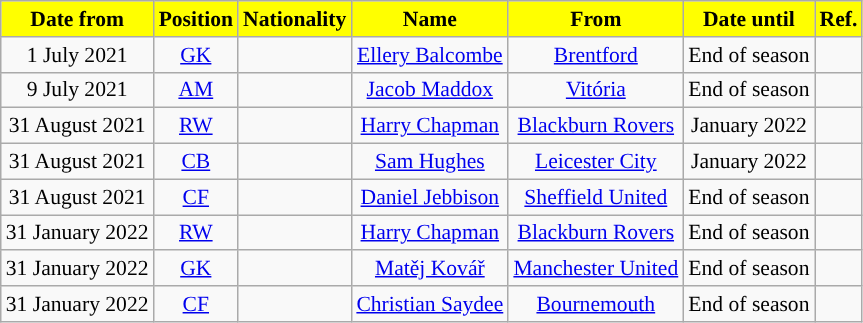<table class="wikitable"  style="text-align:center; font-size:90%; ">
<tr>
<th style="background:yellow;">Date from</th>
<th style="background:yellow;">Position</th>
<th style="background:yellow;">Nationality</th>
<th style="background:yellow;">Name</th>
<th style="background:yellow;">From</th>
<th style="background:yellow;">Date until</th>
<th style="background:yellow;">Ref.</th>
</tr>
<tr>
<td>1 July 2021</td>
<td><a href='#'>GK</a></td>
<td></td>
<td><a href='#'>Ellery Balcombe</a></td>
<td> <a href='#'>Brentford</a></td>
<td>End of season</td>
<td></td>
</tr>
<tr>
<td>9 July 2021</td>
<td><a href='#'>AM</a></td>
<td></td>
<td><a href='#'>Jacob Maddox</a></td>
<td> <a href='#'>Vitória</a></td>
<td>End of season</td>
<td></td>
</tr>
<tr>
<td>31 August 2021</td>
<td><a href='#'>RW</a></td>
<td></td>
<td><a href='#'>Harry Chapman</a></td>
<td> <a href='#'>Blackburn Rovers</a></td>
<td>January 2022</td>
<td></td>
</tr>
<tr>
<td>31 August 2021</td>
<td><a href='#'>CB</a></td>
<td></td>
<td><a href='#'>Sam Hughes</a></td>
<td> <a href='#'>Leicester City</a></td>
<td>January 2022</td>
<td></td>
</tr>
<tr>
<td>31 August 2021</td>
<td><a href='#'>CF</a></td>
<td></td>
<td><a href='#'>Daniel Jebbison</a></td>
<td> <a href='#'>Sheffield United</a></td>
<td>End of season</td>
<td></td>
</tr>
<tr>
<td>31 January 2022</td>
<td><a href='#'>RW</a></td>
<td></td>
<td><a href='#'>Harry Chapman</a></td>
<td> <a href='#'>Blackburn Rovers</a></td>
<td>End of season</td>
<td></td>
</tr>
<tr>
<td>31 January 2022</td>
<td><a href='#'>GK</a></td>
<td></td>
<td><a href='#'>Matěj Kovář</a></td>
<td> <a href='#'>Manchester United</a></td>
<td>End of season</td>
<td></td>
</tr>
<tr>
<td>31 January 2022</td>
<td><a href='#'>CF</a></td>
<td></td>
<td><a href='#'>Christian Saydee</a></td>
<td> <a href='#'>Bournemouth</a></td>
<td>End of season</td>
<td></td>
</tr>
</table>
